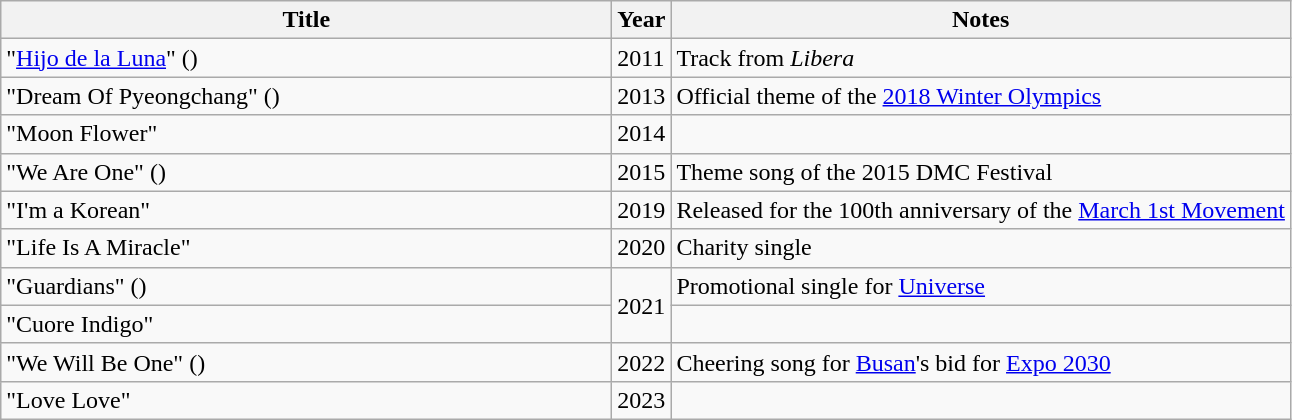<table class="wikitable">
<tr>
<th scope="col" style="width:25em;">Title</th>
<th scope="col">Year</th>
<th scope="col">Notes</th>
</tr>
<tr>
<td>"<a href='#'>Hijo de la Luna</a>" ()</td>
<td>2011</td>
<td>Track from <em>Libera</em></td>
</tr>
<tr>
<td>"Dream Of Pyeongchang" () </td>
<td>2013</td>
<td>Official theme of the <a href='#'>2018 Winter Olympics</a></td>
</tr>
<tr>
<td>"Moon Flower" </td>
<td>2014</td>
<td></td>
</tr>
<tr>
<td>"We Are One" () </td>
<td>2015</td>
<td>Theme song of the 2015 DMC Festival</td>
</tr>
<tr>
<td>"I'm a Korean" </td>
<td>2019</td>
<td>Released for the 100th anniversary of the <a href='#'>March 1st Movement</a></td>
</tr>
<tr>
<td>"Life Is A Miracle" </td>
<td>2020</td>
<td>Charity single</td>
</tr>
<tr>
<td>"Guardians" () </td>
<td rowspan="2">2021</td>
<td>Promotional single for <a href='#'>Universe</a></td>
</tr>
<tr>
<td>"Cuore Indigo" </td>
<td></td>
</tr>
<tr>
<td>"We Will Be One" ()</td>
<td>2022</td>
<td>Cheering song for <a href='#'>Busan</a>'s bid for <a href='#'>Expo 2030</a></td>
</tr>
<tr>
<td>"Love Love"</td>
<td>2023</td>
<td></td>
</tr>
</table>
